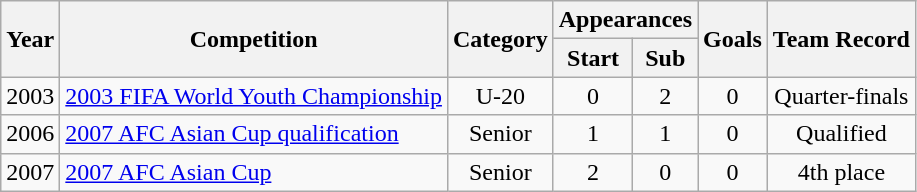<table class="wikitable" style="text-align: center;">
<tr>
<th rowspan="2">Year</th>
<th rowspan="2">Competition</th>
<th rowspan="2">Category</th>
<th colspan="2">Appearances</th>
<th rowspan="2">Goals</th>
<th rowspan="2">Team Record</th>
</tr>
<tr>
<th>Start</th>
<th>Sub</th>
</tr>
<tr>
<td>2003</td>
<td align="left"><a href='#'>2003 FIFA World Youth Championship</a></td>
<td>U-20</td>
<td>0</td>
<td>2</td>
<td>0</td>
<td>Quarter-finals</td>
</tr>
<tr>
<td>2006</td>
<td align="left"><a href='#'>2007 AFC Asian Cup qualification</a></td>
<td>Senior</td>
<td>1</td>
<td>1</td>
<td>0</td>
<td>Qualified</td>
</tr>
<tr>
<td>2007</td>
<td align="left"><a href='#'>2007 AFC Asian Cup</a></td>
<td>Senior</td>
<td>2</td>
<td>0</td>
<td>0</td>
<td>4th place</td>
</tr>
</table>
